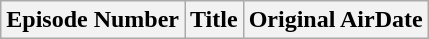<table class ="wikitable">
<tr>
<th>Episode Number</th>
<th>Title</th>
<th>Original AirDate<br> 

 
 

 
 

 

 

 
 

 
 

 
 

 
 

 
 

 

 

 

 

 
 
 
 
 
 
 
 
 
 
 
 
 

 
 

 
 

 
 

 
 

 
 
 
 
 
 
 
 
 
 

 
 

 
 

 
 

 
 
 
 
</th>
</tr>
</table>
